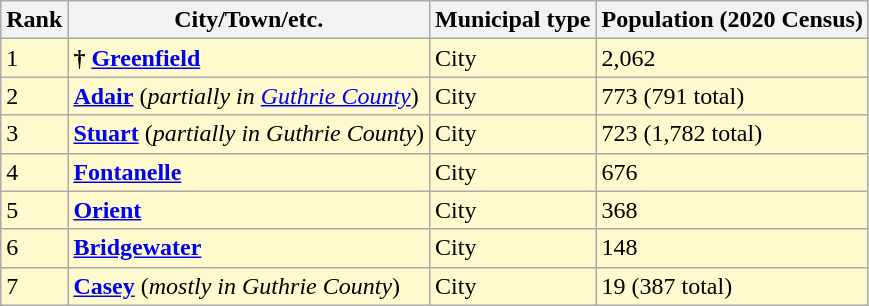<table class="wikitable sortable">
<tr>
<th>Rank</th>
<th>City/Town/etc.</th>
<th>Municipal type</th>
<th>Population (2020 Census)</th>
</tr>
<tr style=background-color:#FFFACD>
<td>1</td>
<td><strong>†</strong> <strong><a href='#'>Greenfield</a></strong></td>
<td>City</td>
<td>2,062</td>
</tr>
<tr style=background-color:#FFFACD>
<td>2</td>
<td><strong><a href='#'>Adair</a></strong> (<em>partially in <a href='#'>Guthrie County</a></em>)</td>
<td>City</td>
<td>773 (791 total)</td>
</tr>
<tr style=background-color:#FFFACD>
<td>3</td>
<td><strong><a href='#'>Stuart</a></strong> (<em>partially in Guthrie County</em>)</td>
<td>City</td>
<td>723 (1,782 total)</td>
</tr>
<tr style=background-color:#FFFACD>
<td>4</td>
<td><strong><a href='#'>Fontanelle</a></strong></td>
<td>City</td>
<td>676</td>
</tr>
<tr style=background-color:#FFFACD>
<td>5</td>
<td><strong><a href='#'>Orient</a></strong></td>
<td>City</td>
<td>368</td>
</tr>
<tr style=background-color:#FFFACD>
<td>6</td>
<td><strong><a href='#'>Bridgewater</a></strong></td>
<td>City</td>
<td>148</td>
</tr>
<tr style=background-color:#FFFACD>
<td>7</td>
<td><strong><a href='#'>Casey</a></strong> (<em>mostly in Guthrie County</em>)</td>
<td>City</td>
<td>19 (387 total)</td>
</tr>
</table>
